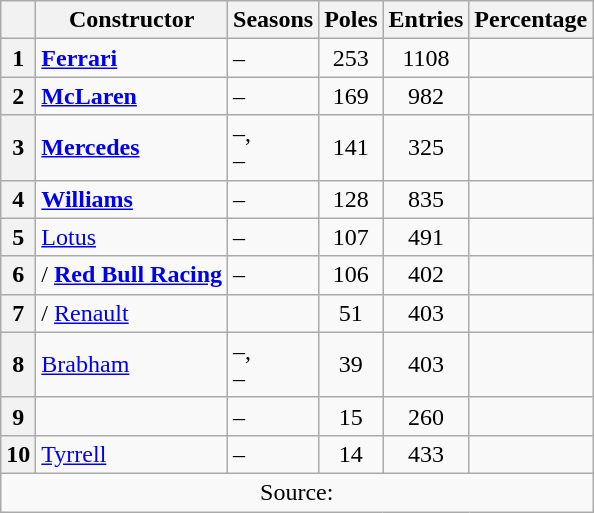<table class="wikitable">
<tr>
<th></th>
<th>Constructor</th>
<th>Seasons</th>
<th>Poles</th>
<th>Entries</th>
<th>Percentage</th>
</tr>
<tr>
<th>1</th>
<td> <strong><a href='#'>Ferrari</a></strong></td>
<td>–</td>
<td align=center>253</td>
<td align=center>1108</td>
<td align=center></td>
</tr>
<tr>
<th>2</th>
<td> <strong><a href='#'>McLaren</a></strong></td>
<td>–</td>
<td align=center>169</td>
<td align=center>982</td>
<td align=center></td>
</tr>
<tr>
<th>3</th>
<td> <strong><a href='#'>Mercedes</a></strong></td>
<td>–,<br>–</td>
<td align=center>141</td>
<td align=center>325</td>
<td align=center></td>
</tr>
<tr>
<th>4</th>
<td> <strong><a href='#'>Williams</a></strong></td>
<td>–</td>
<td align=center>128</td>
<td align=center>835</td>
<td align=center></td>
</tr>
<tr>
<th>5</th>
<td> <a href='#'>Lotus</a></td>
<td>–</td>
<td align=center>107</td>
<td align=center>491</td>
<td align=center></td>
</tr>
<tr>
<th>6</th>
<td align="left">/ <strong><a href='#'>Red Bull Racing</a></strong></td>
<td>–</td>
<td align=center>106</td>
<td align=center>402</td>
<td align=center></td>
</tr>
<tr>
<th>7</th>
<td>/ <a href='#'>Renault</a></td>
<td></td>
<td align=center>51</td>
<td align=center>403</td>
<td align=center></td>
</tr>
<tr>
<th>8</th>
<td> <a href='#'>Brabham</a></td>
<td>–,<br>–</td>
<td align=center>39</td>
<td align=center>403</td>
<td align=center></td>
</tr>
<tr>
<th>9</th>
<td></td>
<td>–</td>
<td align=center>15</td>
<td align=center>260</td>
<td align=center></td>
</tr>
<tr>
<th>10</th>
<td> <a href='#'>Tyrrell</a></td>
<td>–</td>
<td align=center>14</td>
<td align=center>433</td>
<td align=center></td>
</tr>
<tr>
<td colspan=6 align="center">Source:</td>
</tr>
</table>
